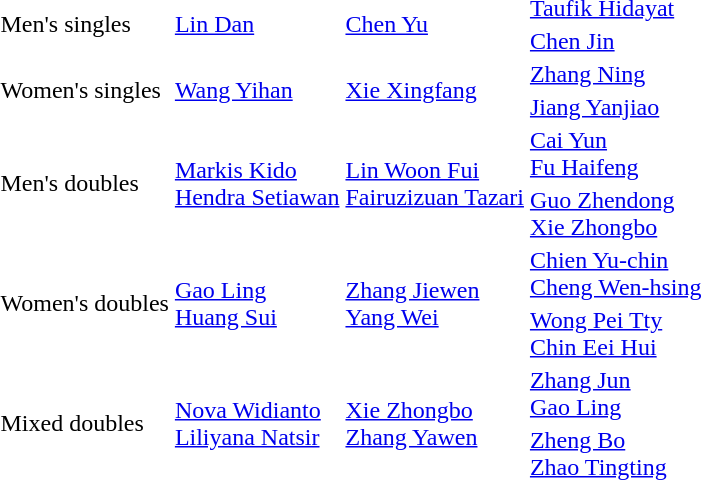<table>
<tr>
<td rowspan=2>Men's singles</td>
<td rowspan=2> <a href='#'>Lin Dan</a></td>
<td rowspan=2> <a href='#'>Chen Yu</a></td>
<td> <a href='#'>Taufik Hidayat</a></td>
</tr>
<tr>
<td> <a href='#'>Chen Jin</a></td>
</tr>
<tr>
<td rowspan=2>Women's singles</td>
<td rowspan=2> <a href='#'>Wang Yihan</a></td>
<td rowspan=2> <a href='#'>Xie Xingfang</a></td>
<td> <a href='#'>Zhang Ning</a></td>
</tr>
<tr>
<td> <a href='#'>Jiang Yanjiao</a></td>
</tr>
<tr>
<td rowspan=2>Men's doubles</td>
<td rowspan=2> <a href='#'>Markis Kido</a><br> <a href='#'>Hendra Setiawan</a></td>
<td rowspan=2> <a href='#'>Lin Woon Fui</a><br> <a href='#'>Fairuzizuan Tazari</a></td>
<td> <a href='#'>Cai Yun</a><br> <a href='#'>Fu Haifeng</a></td>
</tr>
<tr>
<td> <a href='#'>Guo Zhendong</a><br> <a href='#'>Xie Zhongbo</a></td>
</tr>
<tr>
<td rowspan=2>Women's doubles</td>
<td rowspan=2> <a href='#'>Gao Ling</a><br> <a href='#'>Huang Sui</a></td>
<td rowspan=2> <a href='#'>Zhang Jiewen</a><br> <a href='#'>Yang Wei</a></td>
<td> <a href='#'>Chien Yu-chin</a><br> <a href='#'>Cheng Wen-hsing</a></td>
</tr>
<tr>
<td> <a href='#'>Wong Pei Tty</a><br> <a href='#'>Chin Eei Hui</a></td>
</tr>
<tr>
<td rowspan=2>Mixed doubles</td>
<td rowspan=2> <a href='#'>Nova Widianto</a><br> <a href='#'>Liliyana Natsir</a></td>
<td rowspan=2> <a href='#'>Xie Zhongbo</a><br> <a href='#'>Zhang Yawen</a></td>
<td> <a href='#'>Zhang Jun</a><br> <a href='#'>Gao Ling</a></td>
</tr>
<tr>
<td> <a href='#'>Zheng Bo</a><br> <a href='#'>Zhao Tingting</a></td>
</tr>
</table>
